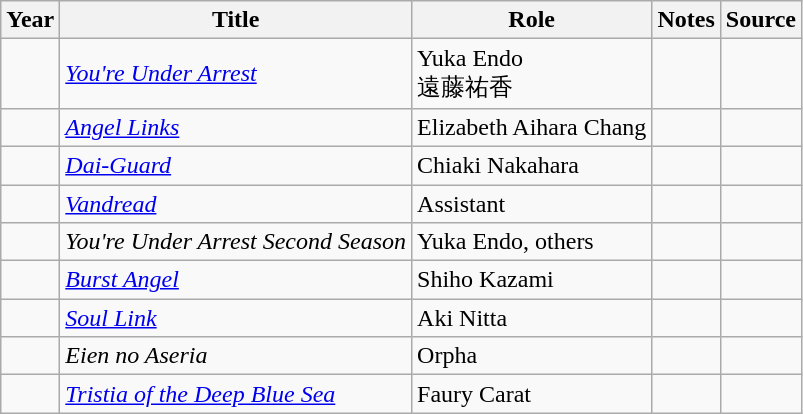<table class="wikitable sortable plainrowheaders">
<tr>
<th>Year</th>
<th>Title</th>
<th>Role</th>
<th class="unsortable">Notes</th>
<th class="unsortable">Source</th>
</tr>
<tr>
<td></td>
<td><em><a href='#'>You're Under Arrest</a></em></td>
<td>Yuka Endo<br>遠藤祐香</td>
<td></td>
<td></td>
</tr>
<tr>
<td></td>
<td><em><a href='#'>Angel Links</a></em></td>
<td>Elizabeth Aihara Chang</td>
<td></td>
<td></td>
</tr>
<tr>
<td></td>
<td><em><a href='#'>Dai-Guard</a></em></td>
<td>Chiaki Nakahara</td>
<td></td>
<td></td>
</tr>
<tr>
<td></td>
<td><em><a href='#'>Vandread</a></em></td>
<td>Assistant</td>
<td></td>
<td></td>
</tr>
<tr>
<td></td>
<td><em>You're Under Arrest Second Season</em></td>
<td>Yuka Endo, others</td>
<td></td>
<td></td>
</tr>
<tr>
<td></td>
<td><em><a href='#'>Burst Angel</a></em></td>
<td>Shiho Kazami</td>
<td></td>
<td></td>
</tr>
<tr>
<td></td>
<td><em><a href='#'>Soul Link</a></em></td>
<td>Aki Nitta</td>
<td></td>
<td></td>
</tr>
<tr>
<td></td>
<td><em>Eien no Aseria</em></td>
<td>Orpha</td>
<td></td>
<td></td>
</tr>
<tr>
<td></td>
<td><em><a href='#'>Tristia of the Deep Blue Sea</a></em></td>
<td>Faury Carat</td>
<td></td>
<td></td>
</tr>
</table>
